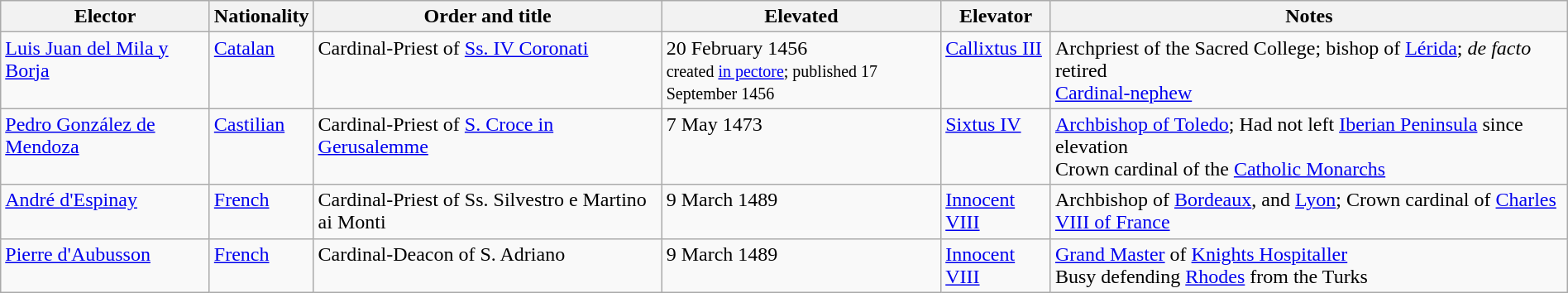<table class="wikitable sortable" style="width:100%">
<tr>
<th style="width:*;" scope=col>Elector</th>
<th style="width:*;" scope=col>Nationality</th>
<th style="width:*;" scope=col>Order and title</th>
<th style="width:*;" scope=col>Elevated</th>
<th style="width:*;" scope=col>Elevator</th>
<th style="width:*;" class=unsortable scope=col>Notes</th>
</tr>
<tr valign="top">
<td><a href='#'>Luis Juan del Mila y Borja</a></td>
<td><a href='#'>Catalan</a></td>
<td>Cardinal-Priest of <a href='#'>Ss. IV Coronati</a></td>
<td>20 February 1456<br><small>created <a href='#'>in pectore</a>; published 17 September 1456</small></td>
<td><a href='#'>Callixtus III</a></td>
<td>Archpriest of the Sacred College; bishop of <a href='#'>Lérida</a>; <em>de facto</em> retired<br><a href='#'>Cardinal-nephew</a></td>
</tr>
<tr valign="top">
<td><a href='#'>Pedro González de Mendoza</a></td>
<td><a href='#'>Castilian</a></td>
<td>Cardinal-Priest of <a href='#'>S. Croce in Gerusalemme</a></td>
<td>7 May 1473</td>
<td><a href='#'>Sixtus IV</a></td>
<td><a href='#'>Archbishop of Toledo</a>; Had not left <a href='#'>Iberian Peninsula</a> since elevation<br>Crown cardinal of the <a href='#'>Catholic Monarchs</a></td>
</tr>
<tr valign="top">
<td><a href='#'>André d'Espinay</a></td>
<td><a href='#'>French</a></td>
<td>Cardinal-Priest of Ss. Silvestro e Martino ai Monti</td>
<td>9 March 1489</td>
<td><a href='#'>Innocent VIII</a></td>
<td>Archbishop of <a href='#'>Bordeaux</a>, and <a href='#'>Lyon</a>; Crown cardinal of <a href='#'>Charles VIII of France</a></td>
</tr>
<tr valign="top">
<td><a href='#'>Pierre d'Aubusson</a></td>
<td><a href='#'>French</a></td>
<td>Cardinal-Deacon of S. Adriano</td>
<td>9 March 1489</td>
<td><a href='#'>Innocent VIII</a></td>
<td><a href='#'>Grand Master</a> of <a href='#'>Knights Hospitaller</a><br>Busy defending <a href='#'>Rhodes</a> from the Turks</td>
</tr>
</table>
